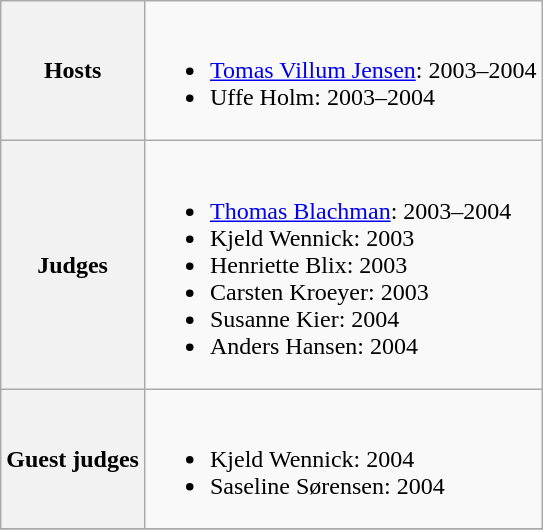<table class="wikitable">
<tr>
<th>Hosts</th>
<td><br><ul><li><a href='#'>Tomas Villum Jensen</a>: 2003–2004</li><li>Uffe Holm: 2003–2004</li></ul></td>
</tr>
<tr>
<th>Judges</th>
<td><br><ul><li><a href='#'>Thomas Blachman</a>: 2003–2004</li><li>Kjeld Wennick: 2003</li><li>Henriette Blix: 2003</li><li>Carsten Kroeyer: 2003</li><li>Susanne Kier: 2004</li><li>Anders Hansen: 2004</li></ul></td>
</tr>
<tr>
<th>Guest judges</th>
<td><br><ul><li>Kjeld Wennick: 2004</li><li>Saseline Sørensen: 2004</li></ul></td>
</tr>
<tr>
</tr>
</table>
